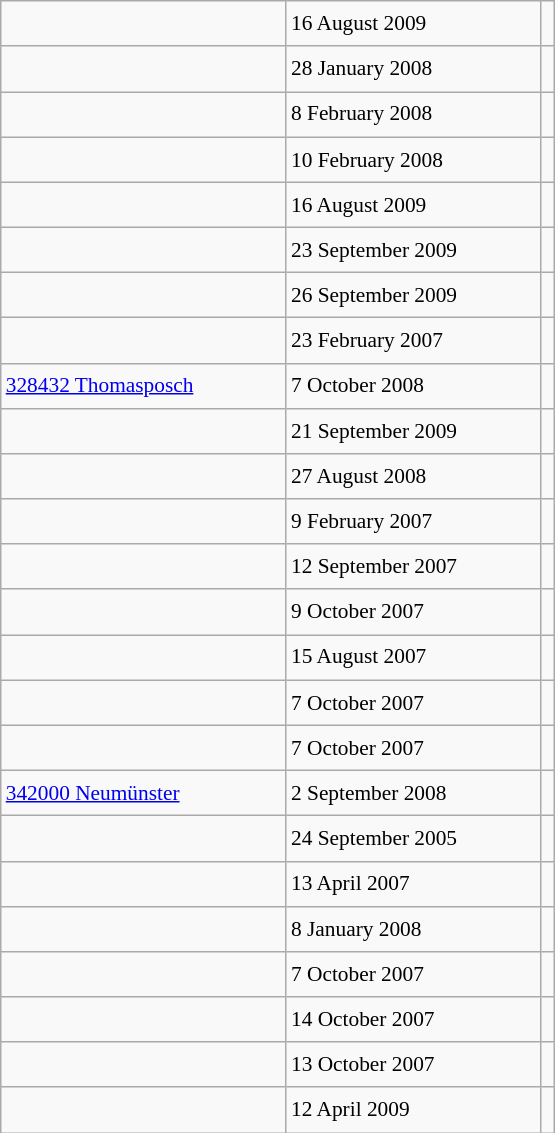<table class="wikitable" style="font-size: 89%; float: left; width: 26em; margin-right: 1em; line-height: 1.65em">
<tr>
<td></td>
<td>16 August 2009</td>
<td></td>
</tr>
<tr>
<td></td>
<td>28 January 2008</td>
<td></td>
</tr>
<tr>
<td></td>
<td>8 February 2008</td>
<td></td>
</tr>
<tr>
<td></td>
<td>10 February 2008</td>
<td></td>
</tr>
<tr>
<td></td>
<td>16 August 2009</td>
<td></td>
</tr>
<tr>
<td></td>
<td>23 September 2009</td>
<td></td>
</tr>
<tr>
<td></td>
<td>26 September 2009</td>
<td></td>
</tr>
<tr>
<td></td>
<td>23 February 2007</td>
<td></td>
</tr>
<tr>
<td><a href='#'>328432 Thomasposch</a></td>
<td>7 October 2008</td>
<td></td>
</tr>
<tr>
<td></td>
<td>21 September 2009</td>
<td></td>
</tr>
<tr>
<td></td>
<td>27 August 2008</td>
<td></td>
</tr>
<tr>
<td></td>
<td>9 February 2007</td>
<td></td>
</tr>
<tr>
<td></td>
<td>12 September 2007</td>
<td></td>
</tr>
<tr>
<td></td>
<td>9 October 2007</td>
<td></td>
</tr>
<tr>
<td></td>
<td>15 August 2007</td>
<td></td>
</tr>
<tr>
<td></td>
<td>7 October 2007</td>
<td></td>
</tr>
<tr>
<td></td>
<td>7 October 2007</td>
<td></td>
</tr>
<tr>
<td><a href='#'>342000 Neumünster</a></td>
<td>2 September 2008</td>
<td></td>
</tr>
<tr>
<td></td>
<td>24 September 2005</td>
<td></td>
</tr>
<tr>
<td></td>
<td>13 April 2007</td>
<td></td>
</tr>
<tr>
<td></td>
<td>8 January 2008</td>
<td></td>
</tr>
<tr>
<td></td>
<td>7 October 2007</td>
<td></td>
</tr>
<tr>
<td></td>
<td>14 October 2007</td>
<td></td>
</tr>
<tr>
<td></td>
<td>13 October 2007</td>
<td></td>
</tr>
<tr>
<td></td>
<td>12 April 2009</td>
<td></td>
</tr>
</table>
